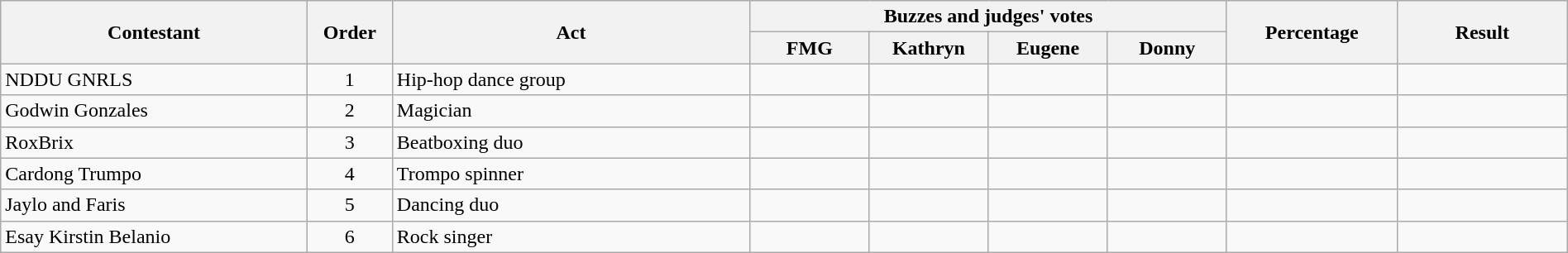<table class="wikitable" style="text-align:center; width:100%;">
<tr>
<th rowspan="2" style="width:18%;">Contestant</th>
<th rowspan="2" style="width:5%;">Order</th>
<th rowspan="2" style="width:21%;">Act</th>
<th colspan="4" style="width:28%;">Buzzes and judges' votes</th>
<th rowspan="2" style="width:10%;">Percentage</th>
<th rowspan="2" style="width:10%;">Result</th>
</tr>
<tr>
<th style="width:7%;">FMG</th>
<th style="width:7%;">Kathryn</th>
<th style="width:7%;">Eugene</th>
<th style="width:7%;">Donny</th>
</tr>
<tr>
<td style="text-align:left;">NDDU GNRLS</td>
<td>1</td>
<td style="text-align:left;">Hip-hop dance group</td>
<td></td>
<td></td>
<td></td>
<td></td>
<td></td>
<td></td>
</tr>
<tr>
<td style="text-align:left;">Godwin Gonzales</td>
<td>2</td>
<td style="text-align:left;">Magician</td>
<td></td>
<td></td>
<td></td>
<td></td>
<td></td>
<td></td>
</tr>
<tr>
<td style="text-align:left;">RoxBrix</td>
<td>3</td>
<td style="text-align:left;">Beatboxing duo</td>
<td></td>
<td></td>
<td></td>
<td></td>
<td></td>
<td></td>
</tr>
<tr>
<td style="text-align:left;">Cardong Trumpo</td>
<td>4</td>
<td style="text-align:left;">Trompo spinner</td>
<td></td>
<td></td>
<td></td>
<td></td>
<td></td>
<td></td>
</tr>
<tr>
<td style="text-align:left;">Jaylo and Faris</td>
<td>5</td>
<td style="text-align:left;">Dancing duo</td>
<td></td>
<td></td>
<td></td>
<td></td>
<td></td>
<td></td>
</tr>
<tr>
<td style="text-align:left;">Esay Kirstin Belanio </td>
<td>6</td>
<td style="text-align:left;">Rock singer</td>
<td></td>
<td></td>
<td></td>
<td></td>
<td></td>
<td></td>
</tr>
</table>
